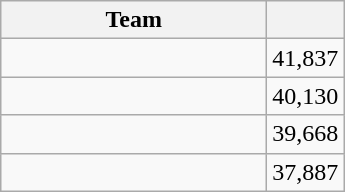<table class="wikitable" style="display: inline-table;">
<tr>
<th width=170>Team</th>
<th></th>
</tr>
<tr>
<td></td>
<td style="text-align: right;">41,837</td>
</tr>
<tr>
<td></td>
<td style="text-align: right;">40,130</td>
</tr>
<tr>
<td></td>
<td style="text-align: right;">39,668</td>
</tr>
<tr>
<td></td>
<td style="text-align: right;">37,887</td>
</tr>
</table>
